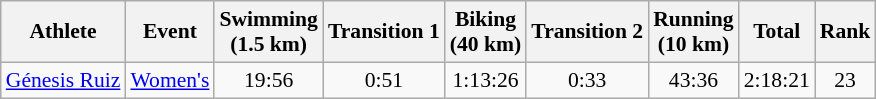<table class=wikitable style=font-size:90%;text-align:center>
<tr>
<th>Athlete</th>
<th>Event</th>
<th>Swimming<br><span>(1.5 km)</span></th>
<th>Transition 1</th>
<th>Biking<br><span>(40 km)</span></th>
<th>Transition 2</th>
<th>Running<br><span>(10 km)</span></th>
<th>Total</th>
<th>Rank</th>
</tr>
<tr>
<td align=left><a href='#'>Génesis Ruiz</a></td>
<td align=left><a href='#'>Women's</a></td>
<td>19:56</td>
<td>0:51</td>
<td>1:13:26</td>
<td>0:33</td>
<td>43:36</td>
<td>2:18:21</td>
<td>23</td>
</tr>
</table>
